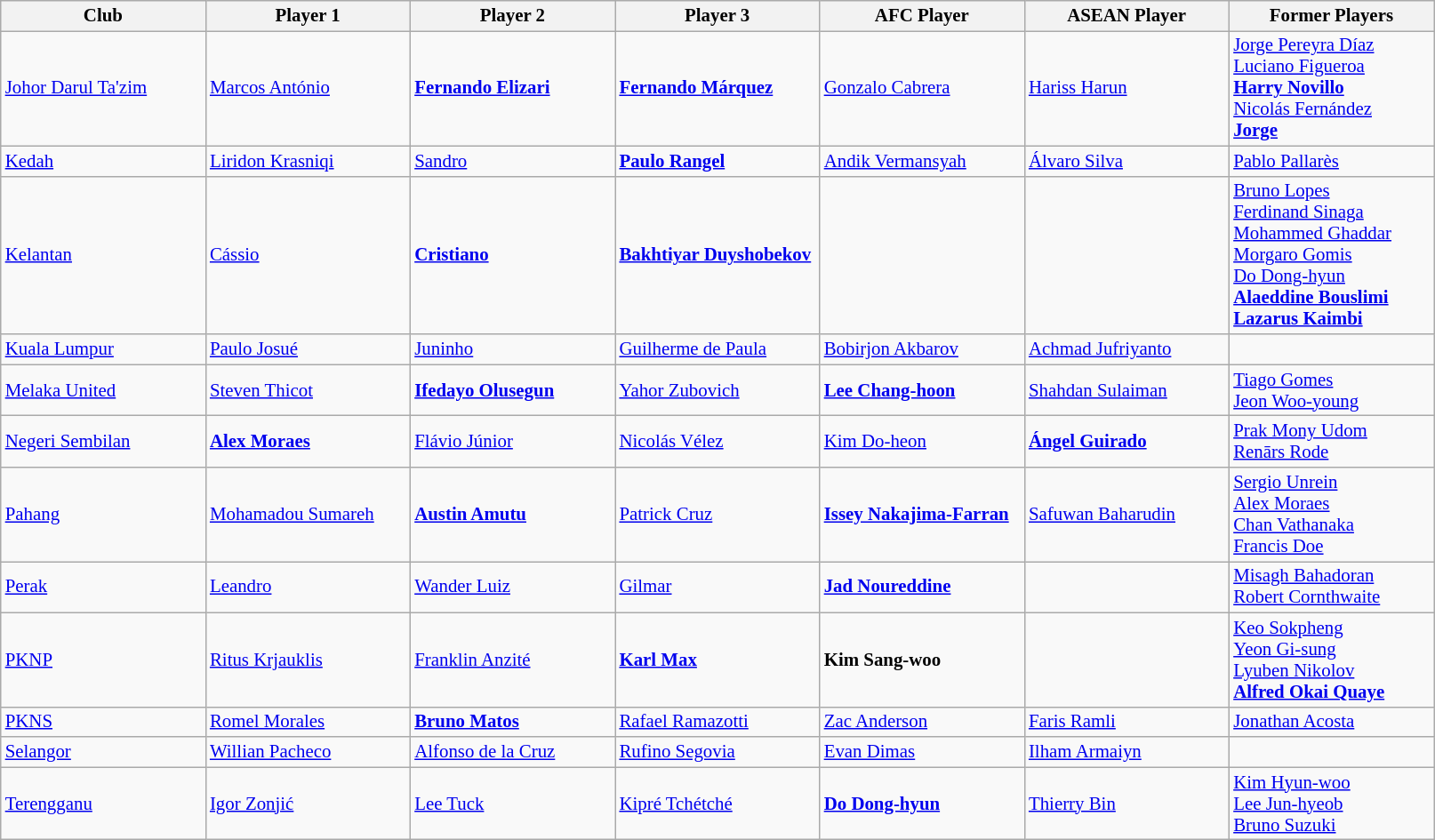<table class="wikitable sortable" style="font-size:87%; text-align:left;">
<tr>
<th style="width:14%">Club</th>
<th style="width:14%">Player 1</th>
<th style="width:14%">Player 2</th>
<th style="width:14%">Player 3</th>
<th style="width:14%">AFC Player</th>
<th style="width:14%">ASEAN Player</th>
<th style="width:14%">Former Players</th>
</tr>
<tr>
<td><a href='#'>Johor Darul Ta'zim</a></td>
<td> <a href='#'>Marcos António</a></td>
<td> <strong><a href='#'>Fernando Elizari</a></strong></td>
<td> <strong><a href='#'>Fernando Márquez</a></strong></td>
<td> <a href='#'>Gonzalo Cabrera</a></td>
<td> <a href='#'>Hariss Harun</a></td>
<td> <a href='#'>Jorge Pereyra Díaz</a><br> <a href='#'>Luciano Figueroa</a><br> <strong><a href='#'>Harry Novillo</a></strong><br> <a href='#'>Nicolás Fernández</a><br> <strong><a href='#'>Jorge</a></strong></td>
</tr>
<tr>
<td><a href='#'>Kedah</a></td>
<td> <a href='#'>Liridon Krasniqi</a></td>
<td> <a href='#'>Sandro</a></td>
<td> <strong><a href='#'>Paulo Rangel</a></strong></td>
<td> <a href='#'>Andik Vermansyah</a></td>
<td> <a href='#'>Álvaro Silva</a></td>
<td> <a href='#'>Pablo Pallarès</a></td>
</tr>
<tr>
<td><a href='#'>Kelantan</a></td>
<td> <a href='#'>Cássio</a></td>
<td> <strong><a href='#'>Cristiano</a></strong></td>
<td> <strong><a href='#'>Bakhtiyar Duyshobekov</a></strong></td>
<td></td>
<td></td>
<td> <a href='#'>Bruno Lopes</a><br> <a href='#'>Ferdinand Sinaga</a><br> <a href='#'>Mohammed Ghaddar</a><br> <a href='#'>Morgaro Gomis</a><br> <a href='#'>Do Dong-hyun</a><br> <strong><a href='#'>Alaeddine Bouslimi</a></strong><br> <strong><a href='#'>Lazarus Kaimbi</a></strong></td>
</tr>
<tr>
<td><a href='#'>Kuala Lumpur</a></td>
<td> <a href='#'>Paulo Josué</a></td>
<td> <a href='#'>Juninho</a></td>
<td> <a href='#'>Guilherme de Paula</a></td>
<td> <a href='#'>Bobirjon Akbarov</a></td>
<td> <a href='#'>Achmad Jufriyanto</a></td>
<td></td>
</tr>
<tr>
<td><a href='#'>Melaka United</a></td>
<td> <a href='#'>Steven Thicot</a></td>
<td> <strong><a href='#'>Ifedayo Olusegun</a></strong></td>
<td> <a href='#'>Yahor Zubovich</a></td>
<td> <strong><a href='#'>Lee Chang-hoon</a></strong></td>
<td> <a href='#'>Shahdan Sulaiman</a></td>
<td> <a href='#'>Tiago Gomes</a><br> <a href='#'>Jeon Woo-young</a></td>
</tr>
<tr>
<td><a href='#'>Negeri Sembilan</a></td>
<td> <strong><a href='#'>Alex Moraes</a></strong></td>
<td> <a href='#'>Flávio Júnior</a></td>
<td> <a href='#'>Nicolás Vélez</a></td>
<td> <a href='#'>Kim Do-heon</a></td>
<td> <strong><a href='#'>Ángel Guirado</a></strong></td>
<td> <a href='#'>Prak Mony Udom</a><br> <a href='#'>Renārs Rode</a></td>
</tr>
<tr>
<td><a href='#'>Pahang</a></td>
<td> <a href='#'>Mohamadou Sumareh</a></td>
<td> <strong><a href='#'>Austin Amutu</a></strong></td>
<td> <a href='#'>Patrick Cruz</a></td>
<td> <strong><a href='#'>Issey Nakajima-Farran</a></strong></td>
<td> <a href='#'>Safuwan Baharudin</a></td>
<td> <a href='#'>Sergio Unrein</a><br> <a href='#'>Alex Moraes</a><br> <a href='#'>Chan Vathanaka</a><br> <a href='#'>Francis Doe</a></td>
</tr>
<tr>
<td><a href='#'>Perak</a></td>
<td> <a href='#'>Leandro</a></td>
<td> <a href='#'>Wander Luiz</a></td>
<td> <a href='#'>Gilmar</a></td>
<td> <strong><a href='#'>Jad Noureddine</a></strong></td>
<td></td>
<td> <a href='#'>Misagh Bahadoran</a><br> <a href='#'>Robert Cornthwaite</a></td>
</tr>
<tr>
<td><a href='#'>PKNP</a></td>
<td> <a href='#'>Ritus Krjauklis</a></td>
<td> <a href='#'>Franklin Anzité</a></td>
<td>  <a href='#'><strong>Karl Max</strong></a></td>
<td> <strong>Kim Sang-woo</strong></td>
<td></td>
<td> <a href='#'>Keo Sokpheng</a><br> <a href='#'>Yeon Gi-sung</a><br> <a href='#'>Lyuben Nikolov</a><br> <strong><a href='#'>Alfred Okai Quaye</a></strong></td>
</tr>
<tr>
<td><a href='#'>PKNS</a></td>
<td> <a href='#'>Romel Morales</a></td>
<td> <strong><a href='#'>Bruno Matos</a></strong></td>
<td> <a href='#'>Rafael Ramazotti</a></td>
<td> <a href='#'>Zac Anderson</a></td>
<td> <a href='#'>Faris Ramli</a></td>
<td> <a href='#'>Jonathan Acosta</a></td>
</tr>
<tr>
<td><a href='#'>Selangor</a></td>
<td> <a href='#'>Willian Pacheco</a></td>
<td> <a href='#'>Alfonso de la Cruz</a></td>
<td> <a href='#'>Rufino Segovia</a></td>
<td> <a href='#'>Evan Dimas</a></td>
<td> <a href='#'>Ilham Armaiyn</a></td>
<td></td>
</tr>
<tr>
<td><a href='#'>Terengganu</a></td>
<td> <a href='#'>Igor Zonjić</a></td>
<td> <a href='#'>Lee Tuck</a></td>
<td> <a href='#'>Kipré Tchétché</a></td>
<td> <strong><a href='#'>Do Dong-hyun</a></strong></td>
<td> <a href='#'>Thierry Bin</a></td>
<td> <a href='#'>Kim Hyun-woo</a><br> <a href='#'>Lee Jun-hyeob</a><br> <a href='#'>Bruno Suzuki</a></td>
</tr>
</table>
